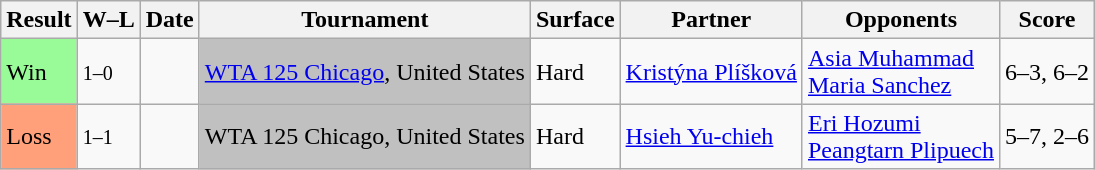<table class="sortable wikitable nowrap">
<tr>
<th>Result</th>
<th class="unsortable">W–L</th>
<th>Date</th>
<th>Tournament</th>
<th>Surface</th>
<th>Partner</th>
<th>Opponents</th>
<th class="unsortable">Score</th>
</tr>
<tr>
<td style="background:#98fb98;">Win</td>
<td><small>1–0</small></td>
<td><a href='#'></a></td>
<td style="background:silver;"><a href='#'>WTA 125 Chicago</a>, United States</td>
<td>Hard</td>
<td> <a href='#'>Kristýna Plíšková</a></td>
<td> <a href='#'>Asia Muhammad</a> <br>  <a href='#'>Maria Sanchez</a></td>
<td>6–3, 6–2</td>
</tr>
<tr>
<td style="background:#ffa07a;">Loss</td>
<td><small>1–1</small></td>
<td><a href='#'></a></td>
<td style="background:silver;">WTA 125 Chicago, United States</td>
<td>Hard</td>
<td> <a href='#'>Hsieh Yu-chieh</a></td>
<td> <a href='#'>Eri Hozumi</a> <br>  <a href='#'>Peangtarn Plipuech</a></td>
<td>5–7, 2–6</td>
</tr>
</table>
